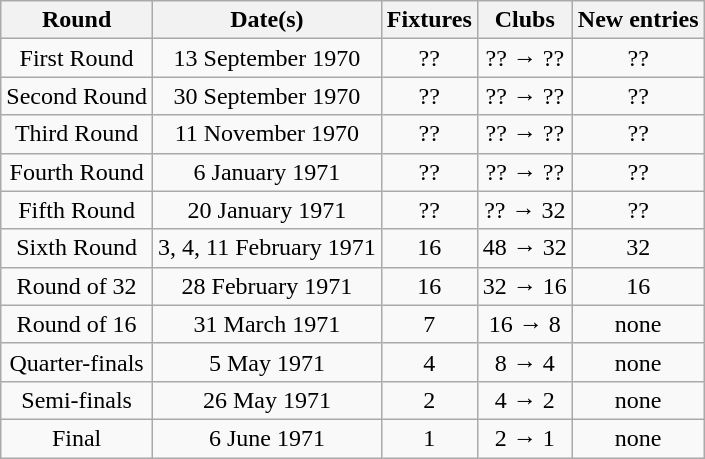<table class="wikitable" style="text-align:center">
<tr>
<th>Round</th>
<th>Date(s)</th>
<th>Fixtures</th>
<th>Clubs</th>
<th>New entries</th>
</tr>
<tr>
<td>First Round</td>
<td>13 September 1970</td>
<td>??</td>
<td>?? → ??</td>
<td>??</td>
</tr>
<tr>
<td>Second Round</td>
<td>30 September 1970</td>
<td>??</td>
<td>?? → ??</td>
<td>??</td>
</tr>
<tr>
<td>Third Round</td>
<td>11 November 1970</td>
<td>??</td>
<td>?? → ??</td>
<td>??</td>
</tr>
<tr>
<td>Fourth Round</td>
<td>6 January 1971</td>
<td>??</td>
<td>?? → ??</td>
<td>??</td>
</tr>
<tr>
<td>Fifth Round</td>
<td>20 January 1971</td>
<td>??</td>
<td>?? → 32</td>
<td>??</td>
</tr>
<tr>
<td>Sixth Round</td>
<td>3, 4, 11 February 1971</td>
<td>16</td>
<td>48 → 32</td>
<td>32</td>
</tr>
<tr>
<td>Round of 32</td>
<td>28 February 1971</td>
<td>16</td>
<td>32 → 16</td>
<td>16</td>
</tr>
<tr>
<td>Round of 16</td>
<td>31 March 1971</td>
<td>7</td>
<td>16 → 8</td>
<td>none</td>
</tr>
<tr>
<td>Quarter-finals</td>
<td>5 May 1971</td>
<td>4</td>
<td>8 → 4</td>
<td>none</td>
</tr>
<tr>
<td>Semi-finals</td>
<td>26 May 1971</td>
<td>2</td>
<td>4 → 2</td>
<td>none</td>
</tr>
<tr>
<td>Final</td>
<td>6 June 1971</td>
<td>1</td>
<td>2 → 1</td>
<td>none</td>
</tr>
</table>
